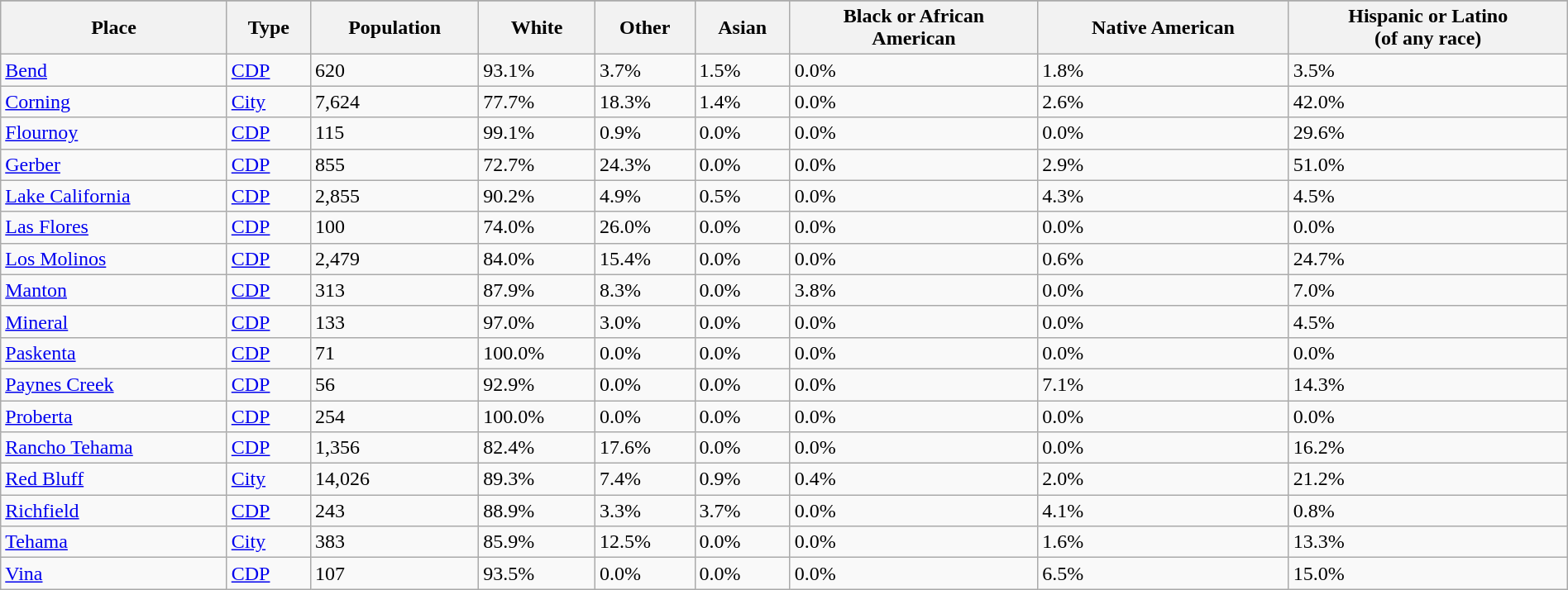<table class="wikitable collapsible collapsed sortable" style="width: 100%;">
<tr>
</tr>
<tr>
<th>Place</th>
<th>Type</th>
<th data-sort-type="number">Population</th>
<th data-sort-type="number">White</th>
<th data-sort-type="number">Other<br></th>
<th data-sort-type="number">Asian</th>
<th data-sort-type="number">Black or African<br>American</th>
<th data-sort-type="number">Native American<br></th>
<th data-sort-type="number">Hispanic or Latino<br>(of any race)</th>
</tr>
<tr>
<td><a href='#'>Bend</a></td>
<td><a href='#'>CDP</a></td>
<td>620</td>
<td>93.1%</td>
<td>3.7%</td>
<td>1.5%</td>
<td>0.0%</td>
<td>1.8%</td>
<td>3.5%</td>
</tr>
<tr>
<td><a href='#'>Corning</a></td>
<td><a href='#'>City</a></td>
<td>7,624</td>
<td>77.7%</td>
<td>18.3%</td>
<td>1.4%</td>
<td>0.0%</td>
<td>2.6%</td>
<td>42.0%</td>
</tr>
<tr>
<td><a href='#'>Flournoy</a></td>
<td><a href='#'>CDP</a></td>
<td>115</td>
<td>99.1%</td>
<td>0.9%</td>
<td>0.0%</td>
<td>0.0%</td>
<td>0.0%</td>
<td>29.6%</td>
</tr>
<tr>
<td><a href='#'>Gerber</a></td>
<td><a href='#'>CDP</a></td>
<td>855</td>
<td>72.7%</td>
<td>24.3%</td>
<td>0.0%</td>
<td>0.0%</td>
<td>2.9%</td>
<td>51.0%</td>
</tr>
<tr>
<td><a href='#'>Lake California</a></td>
<td><a href='#'>CDP</a></td>
<td>2,855</td>
<td>90.2%</td>
<td>4.9%</td>
<td>0.5%</td>
<td>0.0%</td>
<td>4.3%</td>
<td>4.5%</td>
</tr>
<tr>
<td><a href='#'>Las Flores</a></td>
<td><a href='#'>CDP</a></td>
<td>100</td>
<td>74.0%</td>
<td>26.0%</td>
<td>0.0%</td>
<td>0.0%</td>
<td>0.0%</td>
<td>0.0%</td>
</tr>
<tr>
<td><a href='#'>Los Molinos</a></td>
<td><a href='#'>CDP</a></td>
<td>2,479</td>
<td>84.0%</td>
<td>15.4%</td>
<td>0.0%</td>
<td>0.0%</td>
<td>0.6%</td>
<td>24.7%</td>
</tr>
<tr>
<td><a href='#'>Manton</a></td>
<td><a href='#'>CDP</a></td>
<td>313</td>
<td>87.9%</td>
<td>8.3%</td>
<td>0.0%</td>
<td>3.8%</td>
<td>0.0%</td>
<td>7.0%</td>
</tr>
<tr>
<td><a href='#'>Mineral</a></td>
<td><a href='#'>CDP</a></td>
<td>133</td>
<td>97.0%</td>
<td>3.0%</td>
<td>0.0%</td>
<td>0.0%</td>
<td>0.0%</td>
<td>4.5%</td>
</tr>
<tr>
<td><a href='#'>Paskenta</a></td>
<td><a href='#'>CDP</a></td>
<td>71</td>
<td>100.0%</td>
<td>0.0%</td>
<td>0.0%</td>
<td>0.0%</td>
<td>0.0%</td>
<td>0.0%</td>
</tr>
<tr>
<td><a href='#'>Paynes Creek</a></td>
<td><a href='#'>CDP</a></td>
<td>56</td>
<td>92.9%</td>
<td>0.0%</td>
<td>0.0%</td>
<td>0.0%</td>
<td>7.1%</td>
<td>14.3%</td>
</tr>
<tr>
<td><a href='#'>Proberta</a></td>
<td><a href='#'>CDP</a></td>
<td>254</td>
<td>100.0%</td>
<td>0.0%</td>
<td>0.0%</td>
<td>0.0%</td>
<td>0.0%</td>
<td>0.0%</td>
</tr>
<tr>
<td><a href='#'>Rancho Tehama</a></td>
<td><a href='#'>CDP</a></td>
<td>1,356</td>
<td>82.4%</td>
<td>17.6%</td>
<td>0.0%</td>
<td>0.0%</td>
<td>0.0%</td>
<td>16.2%</td>
</tr>
<tr>
<td><a href='#'>Red Bluff</a></td>
<td><a href='#'>City</a></td>
<td>14,026</td>
<td>89.3%</td>
<td>7.4%</td>
<td>0.9%</td>
<td>0.4%</td>
<td>2.0%</td>
<td>21.2%</td>
</tr>
<tr>
<td><a href='#'>Richfield</a></td>
<td><a href='#'>CDP</a></td>
<td>243</td>
<td>88.9%</td>
<td>3.3%</td>
<td>3.7%</td>
<td>0.0%</td>
<td>4.1%</td>
<td>0.8%</td>
</tr>
<tr>
<td><a href='#'>Tehama</a></td>
<td><a href='#'>City</a></td>
<td>383</td>
<td>85.9%</td>
<td>12.5%</td>
<td>0.0%</td>
<td>0.0%</td>
<td>1.6%</td>
<td>13.3%</td>
</tr>
<tr>
<td><a href='#'>Vina</a></td>
<td><a href='#'>CDP</a></td>
<td>107</td>
<td>93.5%</td>
<td>0.0%</td>
<td>0.0%</td>
<td>0.0%</td>
<td>6.5%</td>
<td>15.0%</td>
</tr>
</table>
